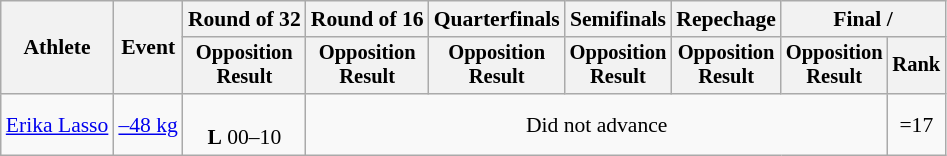<table class="wikitable" style="font-size:90%">
<tr>
<th rowspan="2">Athlete</th>
<th rowspan="2">Event</th>
<th>Round of 32</th>
<th>Round of 16</th>
<th>Quarterfinals</th>
<th>Semifinals</th>
<th>Repechage</th>
<th colspan=2>Final / </th>
</tr>
<tr style="font-size:95%">
<th>Opposition<br>Result</th>
<th>Opposition<br>Result</th>
<th>Opposition<br>Result</th>
<th>Opposition<br>Result</th>
<th>Opposition<br>Result</th>
<th>Opposition<br>Result</th>
<th>Rank</th>
</tr>
<tr align=center>
<td align=left><a href='#'>Erika Lasso</a></td>
<td align=left><a href='#'>–48 kg</a></td>
<td><br><strong>L</strong> 00–10</td>
<td colspan=5>Did not advance</td>
<td>=17</td>
</tr>
</table>
